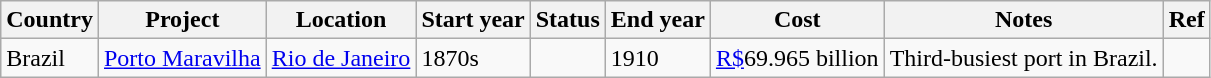<table class="wikitable sortable">
<tr>
<th>Country</th>
<th>Project</th>
<th>Location</th>
<th>Start year</th>
<th>Status</th>
<th>End year</th>
<th>Cost</th>
<th class="unsortable">Notes</th>
<th class="unsortable">Ref</th>
</tr>
<tr>
<td>Brazil</td>
<td><a href='#'>Porto Maravilha</a></td>
<td><a href='#'>Rio de Janeiro</a></td>
<td>1870s</td>
<td></td>
<td>1910</td>
<td><a href='#'>R$</a>69.965 billion </td>
<td>Third-busiest port in Brazil.</td>
<td></td>
</tr>
</table>
